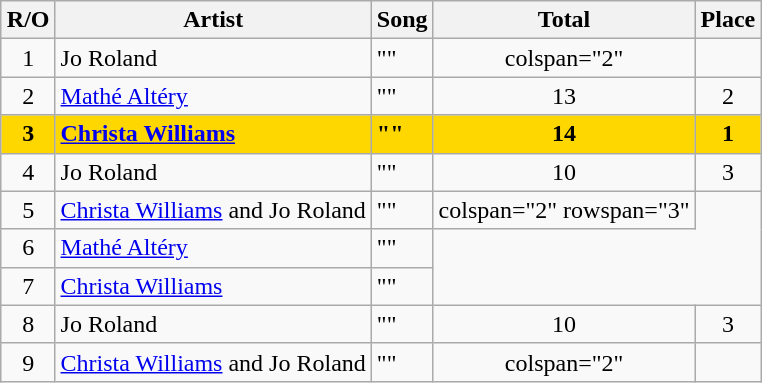<table class="sortable wikitable" style="margin: 1em auto 1em auto; text-align:center">
<tr>
<th>R/O</th>
<th>Artist</th>
<th>Song</th>
<th>Total</th>
<th>Place</th>
</tr>
<tr>
<td>1</td>
<td align="left">Jo Roland</td>
<td align="left">""</td>
<td>colspan="2" </td>
</tr>
<tr>
<td>2</td>
<td align="left"><a href='#'>Mathé Altéry</a></td>
<td align="left">""</td>
<td>13</td>
<td>2</td>
</tr>
<tr style="font-weight:bold; background:gold;">
<td>3</td>
<td align="left"><a href='#'>Christa Williams</a></td>
<td align="left">""</td>
<td>14</td>
<td>1</td>
</tr>
<tr>
<td>4</td>
<td align="left">Jo Roland</td>
<td align="left">""</td>
<td>10</td>
<td>3</td>
</tr>
<tr>
<td>5</td>
<td align="left"><a href='#'>Christa Williams</a> and Jo Roland</td>
<td align="left">""</td>
<td>colspan="2" rowspan="3" </td>
</tr>
<tr>
<td>6</td>
<td align="left"><a href='#'>Mathé Altéry</a></td>
<td align="left">""</td>
</tr>
<tr>
<td>7</td>
<td align="left"><a href='#'>Christa Williams</a></td>
<td align="left">""</td>
</tr>
<tr>
<td>8</td>
<td align="left">Jo Roland</td>
<td align="left">""</td>
<td>10</td>
<td>3</td>
</tr>
<tr>
<td>9</td>
<td align="left"><a href='#'>Christa Williams</a> and Jo Roland</td>
<td align="left">""</td>
<td>colspan="2" </td>
</tr>
</table>
